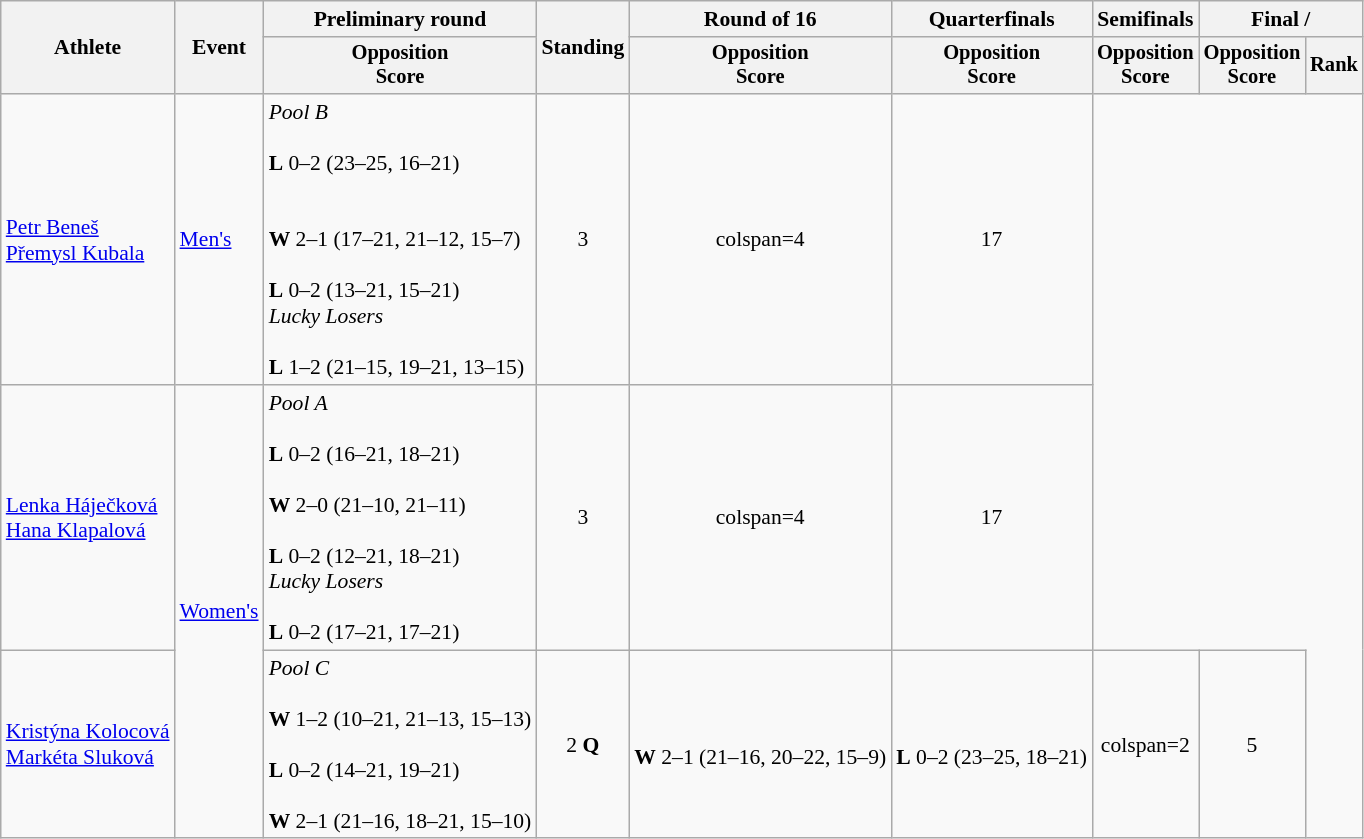<table class=wikitable style="font-size:90%">
<tr>
<th rowspan="2">Athlete</th>
<th rowspan="2">Event</th>
<th>Preliminary round</th>
<th rowspan="2">Standing</th>
<th>Round of 16</th>
<th>Quarterfinals</th>
<th>Semifinals</th>
<th colspan=2>Final / </th>
</tr>
<tr style="font-size:95%">
<th>Opposition<br>Score</th>
<th>Opposition<br>Score</th>
<th>Opposition<br>Score</th>
<th>Opposition<br>Score</th>
<th>Opposition<br>Score</th>
<th>Rank</th>
</tr>
<tr align=center>
<td align=left><a href='#'>Petr Beneš</a><br><a href='#'>Přemysl Kubala</a></td>
<td align=left><a href='#'>Men's</a></td>
<td align=left><em>Pool B</em><br><br><strong>L</strong> 0–2 (23–25, 16–21)<br><br><br><strong>W</strong> 2–1 (17–21, 21–12, 15–7)<br><br><strong>L</strong> 0–2 (13–21, 15–21)<br><em>Lucky Losers</em><br><br> <strong>L</strong> 1–2 (21–15, 19–21, 13–15)</td>
<td>3</td>
<td>colspan=4 </td>
<td>17</td>
</tr>
<tr align=center>
<td align=left><a href='#'>Lenka Háječková</a><br><a href='#'>Hana Klapalová</a></td>
<td align=left rowspan=2><a href='#'>Women's</a></td>
<td align=left><em>Pool A</em><br><br> <strong>L</strong> 0–2 (16–21, 18–21)<br><br> <strong>W</strong> 2–0 (21–10, 21–11)<br><br> <strong>L</strong> 0–2 (12–21, 18–21)<br><em>Lucky Losers</em><br><br> <strong>L</strong> 0–2 (17–21, 17–21)</td>
<td>3</td>
<td>colspan=4 </td>
<td>17</td>
</tr>
<tr align=center>
<td align=left><a href='#'>Kristýna Kolocová</a><br><a href='#'>Markéta Sluková</a></td>
<td align=left><em>Pool C</em><br><br> <strong>W</strong> 1–2 (10–21, 21–13, 15–13)<br><br><strong>L</strong> 0–2 (14–21, 19–21) <br><br><strong>W</strong> 2–1 (21–16, 18–21, 15–10)</td>
<td>2 <strong>Q</strong></td>
<td><br> <strong>W</strong> 2–1 (21–16, 20–22, 15–9)</td>
<td><br> <strong>L</strong> 0–2 (23–25, 18–21)</td>
<td>colspan=2 </td>
<td>5</td>
</tr>
</table>
